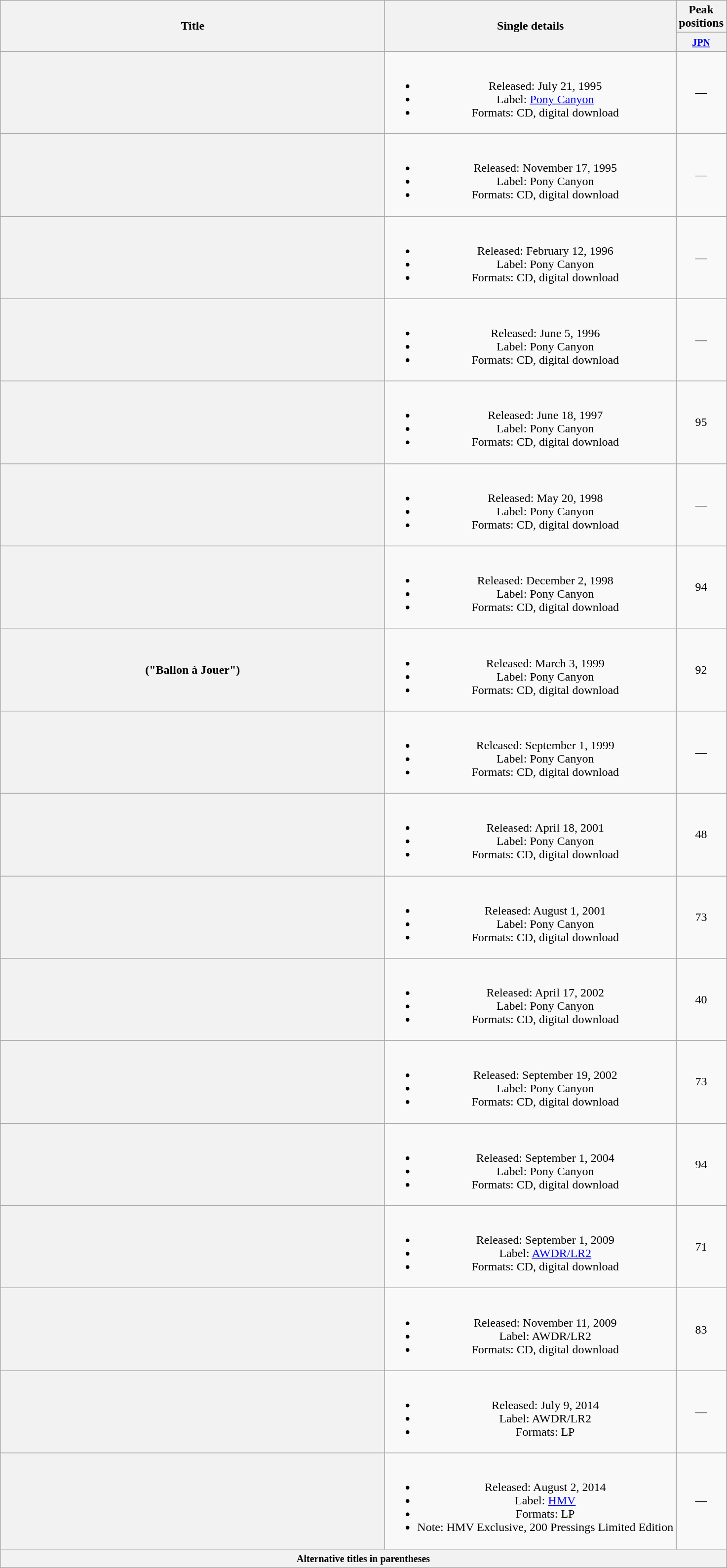<table class="wikitable plainrowheaders" style="text-align:center;">
<tr>
<th rowspan="2" style="width:32em;">Title</th>
<th rowspan="2">Single details</th>
<th colspan="1">Peak positions</th>
</tr>
<tr>
<th style="width:2.5em;"><small><a href='#'>JPN</a></small><br></th>
</tr>
<tr>
<th scope="row"></th>
<td><br><ul><li>Released: July 21, 1995 </li><li>Label: <a href='#'>Pony Canyon</a></li><li>Formats: CD, digital download</li></ul></td>
<td>—</td>
</tr>
<tr>
<th scope="row"></th>
<td><br><ul><li>Released: November 17, 1995 </li><li>Label: Pony Canyon</li><li>Formats: CD, digital download</li></ul></td>
<td>—</td>
</tr>
<tr>
<th scope="row"></th>
<td><br><ul><li>Released: February 12, 1996 </li><li>Label: Pony Canyon</li><li>Formats: CD, digital download</li></ul></td>
<td>—</td>
</tr>
<tr>
<th scope="row"></th>
<td><br><ul><li>Released: June 5, 1996 </li><li>Label: Pony Canyon</li><li>Formats: CD, digital download</li></ul></td>
<td>—</td>
</tr>
<tr>
<th scope="row"></th>
<td><br><ul><li>Released: June 18, 1997 </li><li>Label: Pony Canyon</li><li>Formats: CD, digital download</li></ul></td>
<td>95</td>
</tr>
<tr>
<th scope="row"></th>
<td><br><ul><li>Released: May 20, 1998 </li><li>Label: Pony Canyon</li><li>Formats: CD, digital download</li></ul></td>
<td>—</td>
</tr>
<tr>
<th scope="row"></th>
<td><br><ul><li>Released: December 2, 1998 </li><li>Label: Pony Canyon</li><li>Formats: CD, digital download</li></ul></td>
<td>94</td>
</tr>
<tr>
<th scope="row"> ("Ballon à Jouer")</th>
<td><br><ul><li>Released: March 3, 1999 </li><li>Label: Pony Canyon</li><li>Formats: CD, digital download</li></ul></td>
<td>92</td>
</tr>
<tr>
<th scope="row"></th>
<td><br><ul><li>Released: September 1, 1999 </li><li>Label: Pony Canyon</li><li>Formats: CD, digital download</li></ul></td>
<td>—</td>
</tr>
<tr>
<th scope="row"></th>
<td><br><ul><li>Released: April 18, 2001 </li><li>Label: Pony Canyon</li><li>Formats: CD, digital download</li></ul></td>
<td>48</td>
</tr>
<tr>
<th scope="row"></th>
<td><br><ul><li>Released: August 1, 2001 </li><li>Label: Pony Canyon</li><li>Formats: CD, digital download</li></ul></td>
<td>73</td>
</tr>
<tr>
<th scope="row"></th>
<td><br><ul><li>Released: April 17, 2002 </li><li>Label: Pony Canyon</li><li>Formats: CD, digital download</li></ul></td>
<td>40</td>
</tr>
<tr>
<th scope="row"></th>
<td><br><ul><li>Released: September 19, 2002 </li><li>Label: Pony Canyon</li><li>Formats: CD, digital download</li></ul></td>
<td>73</td>
</tr>
<tr>
<th scope="row"></th>
<td><br><ul><li>Released: September 1, 2004 </li><li>Label: Pony Canyon</li><li>Formats: CD, digital download</li></ul></td>
<td>94</td>
</tr>
<tr>
<th scope="row"></th>
<td><br><ul><li>Released: September 1, 2009 </li><li>Label: <a href='#'>AWDR/LR2</a></li><li>Formats: CD, digital download</li></ul></td>
<td>71</td>
</tr>
<tr>
<th scope="row"></th>
<td><br><ul><li>Released: November 11, 2009 </li><li>Label: AWDR/LR2</li><li>Formats: CD, digital download</li></ul></td>
<td>83</td>
</tr>
<tr>
<th scope="row"></th>
<td><br><ul><li>Released: July 9, 2014 </li><li>Label: AWDR/LR2</li><li>Formats: LP</li></ul></td>
<td>—</td>
</tr>
<tr>
<th scope="row"></th>
<td><br><ul><li>Released: August 2, 2014 </li><li>Label: <a href='#'>HMV</a></li><li>Formats: LP</li><li>Note: HMV Exclusive, 200 Pressings Limited Edition</li></ul></td>
<td>—</td>
</tr>
<tr>
<th scope="row" colspan=3><small>Alternative titles in parentheses</small></th>
</tr>
</table>
